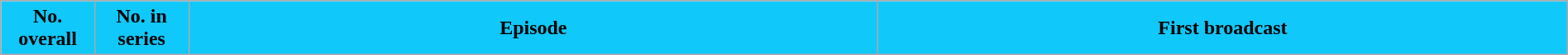<table class="wikitable plainrowheaders" style="width:100%; margin:auto; background:#fff;">
<tr>
<th style="background: #11c8fa; width: 6%;">No. overall</th>
<th style="background: #11c8fa; width: 6%;">No. in series</th>
<th style="background: #11c8fa; width: 44%;">Episode</th>
<th style="background: #11c8fa; width: 44%;">First broadcast<br>



</th>
</tr>
</table>
